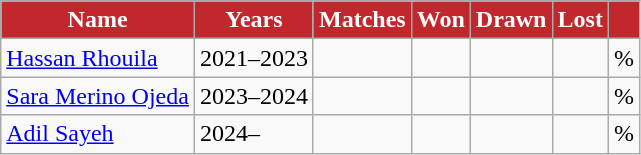<table class="wikitable" style="text-align: right;">
<tr>
<th style="background:#C1272D;color:white">Name</th>
<th style="background:#C1272D;color:white">Years</th>
<th style="background:#C1272D;color:white">Matches</th>
<th style="background:#C1272D;color:white">Won</th>
<th style="background:#C1272D;color:white">Drawn</th>
<th style="background:#C1272D;color:white">Lost</th>
<th style="background:#C1272D;color:white"></th>
</tr>
<tr>
<td style="text-align: left;"> <a href='#'>Hassan Rhouila</a></td>
<td style="text-align: left;">2021–2023</td>
<td></td>
<td></td>
<td></td>
<td></td>
<td>%</td>
</tr>
<tr>
<td style="text-align: left;"> <a href='#'>Sara Merino Ojeda</a></td>
<td style="text-align: left;">2023–2024</td>
<td></td>
<td></td>
<td></td>
<td></td>
<td>%</td>
</tr>
<tr>
<td style="text-align: left;"> <a href='#'>Adil Sayeh</a></td>
<td style="text-align: left;">2024–</td>
<td></td>
<td></td>
<td></td>
<td></td>
<td>%</td>
</tr>
</table>
